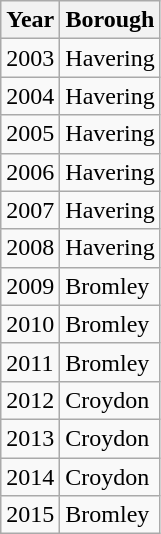<table class="wikitable">
<tr>
<th>Year</th>
<th>Borough</th>
</tr>
<tr>
<td>2003</td>
<td>Havering</td>
</tr>
<tr>
<td>2004</td>
<td>Havering</td>
</tr>
<tr>
<td>2005</td>
<td>Havering</td>
</tr>
<tr>
<td>2006</td>
<td>Havering</td>
</tr>
<tr>
<td>2007</td>
<td>Havering</td>
</tr>
<tr>
<td>2008</td>
<td>Havering</td>
</tr>
<tr>
<td>2009</td>
<td>Bromley</td>
</tr>
<tr>
<td>2010</td>
<td>Bromley</td>
</tr>
<tr>
<td>2011</td>
<td>Bromley</td>
</tr>
<tr>
<td>2012</td>
<td>Croydon</td>
</tr>
<tr>
<td>2013</td>
<td>Croydon</td>
</tr>
<tr>
<td>2014</td>
<td>Croydon</td>
</tr>
<tr>
<td>2015</td>
<td>Bromley</td>
</tr>
</table>
